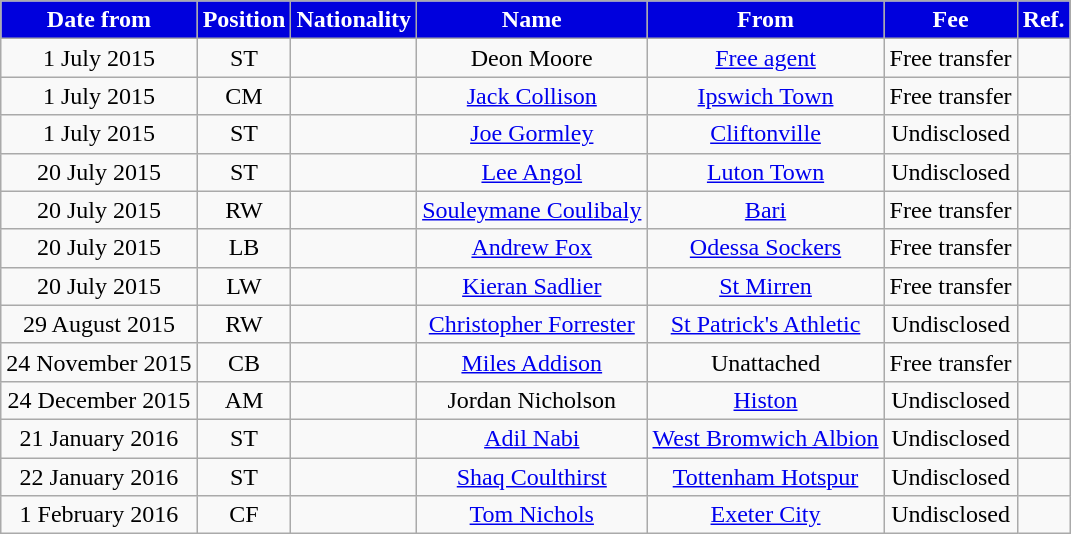<table class="wikitable" style="text-align:center;">
<tr>
<th style="background:#0000DD; color:#FFFFFF;">Date from</th>
<th style="background:#0000DD; color:#FFFFFF;">Position</th>
<th style="background:#0000DD; color:#FFFFFF;">Nationality</th>
<th style="background:#0000DD; color:#FFFFFF;">Name</th>
<th style="background:#0000DD; color:#FFFFFF;">From</th>
<th style="background:#0000DD; color:#FFFFFF;">Fee</th>
<th style="background:#0000DD; color:#FFFFFF;">Ref.</th>
</tr>
<tr>
<td>1 July 2015</td>
<td>ST</td>
<td></td>
<td>Deon Moore</td>
<td><a href='#'>Free agent</a></td>
<td>Free transfer</td>
<td></td>
</tr>
<tr>
<td>1 July 2015</td>
<td>CM</td>
<td></td>
<td><a href='#'>Jack Collison</a></td>
<td><a href='#'>Ipswich Town</a></td>
<td>Free transfer</td>
<td></td>
</tr>
<tr>
<td>1 July 2015</td>
<td>ST</td>
<td></td>
<td><a href='#'>Joe Gormley</a></td>
<td><a href='#'>Cliftonville</a></td>
<td>Undisclosed</td>
<td></td>
</tr>
<tr>
<td>20 July 2015</td>
<td>ST</td>
<td></td>
<td><a href='#'>Lee Angol</a></td>
<td><a href='#'>Luton Town</a></td>
<td>Undisclosed</td>
<td></td>
</tr>
<tr>
<td>20 July 2015</td>
<td>RW</td>
<td></td>
<td><a href='#'>Souleymane Coulibaly</a></td>
<td><a href='#'>Bari</a></td>
<td>Free transfer</td>
<td></td>
</tr>
<tr>
<td>20 July 2015</td>
<td>LB</td>
<td></td>
<td><a href='#'>Andrew Fox</a></td>
<td><a href='#'>Odessa Sockers</a></td>
<td>Free transfer</td>
<td></td>
</tr>
<tr>
<td>20 July 2015</td>
<td>LW</td>
<td></td>
<td><a href='#'>Kieran Sadlier</a></td>
<td><a href='#'>St Mirren</a></td>
<td>Free transfer</td>
<td></td>
</tr>
<tr>
<td>29 August 2015</td>
<td>RW</td>
<td></td>
<td><a href='#'>Christopher Forrester</a></td>
<td><a href='#'>St Patrick's Athletic</a></td>
<td>Undisclosed</td>
<td></td>
</tr>
<tr>
<td>24 November 2015</td>
<td>CB</td>
<td></td>
<td><a href='#'>Miles Addison</a></td>
<td>Unattached</td>
<td>Free transfer</td>
<td></td>
</tr>
<tr>
<td>24 December 2015</td>
<td>AM</td>
<td></td>
<td>Jordan Nicholson</td>
<td><a href='#'>Histon</a></td>
<td>Undisclosed</td>
<td></td>
</tr>
<tr>
<td>21 January 2016</td>
<td>ST</td>
<td></td>
<td><a href='#'>Adil Nabi</a></td>
<td><a href='#'>West Bromwich Albion</a></td>
<td>Undisclosed</td>
<td></td>
</tr>
<tr>
<td>22 January 2016</td>
<td>ST</td>
<td></td>
<td><a href='#'>Shaq Coulthirst</a></td>
<td><a href='#'>Tottenham Hotspur</a></td>
<td>Undisclosed</td>
<td></td>
</tr>
<tr>
<td>1 February 2016</td>
<td>CF</td>
<td></td>
<td><a href='#'>Tom Nichols</a></td>
<td><a href='#'>Exeter City</a></td>
<td>Undisclosed</td>
<td></td>
</tr>
</table>
